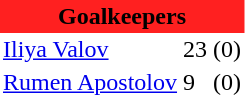<table class="toccolours" border="0" cellpadding="2" cellspacing="0" align="left" style="margin:0.5em;">
<tr>
<th colspan="4" align="center" bgcolor="#FF2020"><span>Goalkeepers</span></th>
</tr>
<tr>
<td> <a href='#'>Iliya Valov</a></td>
<td>23</td>
<td>(0)</td>
</tr>
<tr>
<td> <a href='#'>Rumen Apostolov</a></td>
<td>9</td>
<td>(0)</td>
</tr>
<tr>
</tr>
</table>
